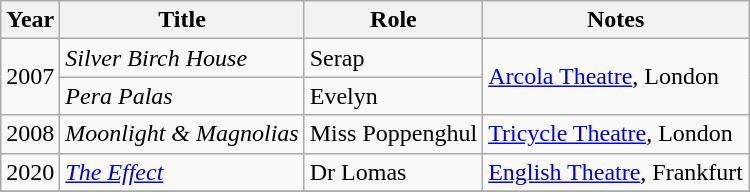<table class="wikitable plainrowheaders sortable">
<tr>
<th>Year</th>
<th>Title</th>
<th>Role</th>
<th class="unsortable">Notes</th>
</tr>
<tr>
<td rowspan="2">2007</td>
<td><em>Silver Birch House</em></td>
<td>Serap</td>
<td rowspan="2"><a href='#'>Arcola Theatre</a>, London</td>
</tr>
<tr>
<td><em>Pera Palas</em></td>
<td>Evelyn</td>
</tr>
<tr>
<td>2008</td>
<td><em>Moonlight & Magnolias</em></td>
<td>Miss Poppenghul</td>
<td><a href='#'>Tricycle Theatre</a>, London</td>
</tr>
<tr>
<td>2020</td>
<td><em><a href='#'>The Effect</a></em></td>
<td>Dr Lomas</td>
<td><a href='#'>English Theatre</a>, Frankfurt</td>
</tr>
<tr>
</tr>
</table>
